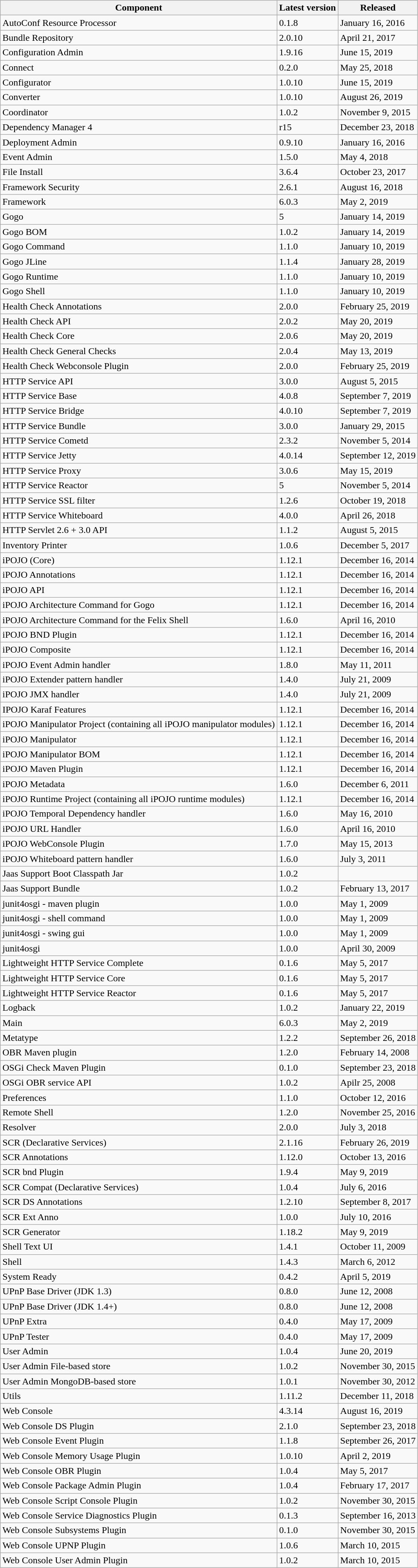<table class="wikitable mw-collapsible mw-collapsed">
<tr>
<th>Component</th>
<th>Latest version</th>
<th>Released</th>
</tr>
<tr>
<td>AutoConf Resource Processor</td>
<td>0.1.8</td>
<td>January 16, 2016</td>
</tr>
<tr>
<td>Bundle Repository</td>
<td>2.0.10</td>
<td>April 21, 2017</td>
</tr>
<tr>
<td>Configuration Admin</td>
<td>1.9.16</td>
<td>June 15, 2019</td>
</tr>
<tr>
<td>Connect</td>
<td>0.2.0</td>
<td>May 25, 2018</td>
</tr>
<tr>
<td>Configurator</td>
<td>1.0.10</td>
<td>June 15, 2019</td>
</tr>
<tr>
<td>Converter</td>
<td>1.0.10</td>
<td>August 26, 2019</td>
</tr>
<tr>
<td>Coordinator</td>
<td>1.0.2</td>
<td>November 9, 2015</td>
</tr>
<tr>
<td>Dependency Manager 4</td>
<td>r15</td>
<td>December 23, 2018</td>
</tr>
<tr>
<td>Deployment Admin</td>
<td>0.9.10</td>
<td>January 16, 2016</td>
</tr>
<tr>
<td>Event Admin</td>
<td>1.5.0</td>
<td>May 4, 2018</td>
</tr>
<tr>
<td>File Install</td>
<td>3.6.4</td>
<td>October 23, 2017</td>
</tr>
<tr>
<td>Framework Security</td>
<td>2.6.1</td>
<td>August 16, 2018</td>
</tr>
<tr>
<td>Framework</td>
<td>6.0.3</td>
<td>May 2, 2019</td>
</tr>
<tr>
<td>Gogo</td>
<td>5</td>
<td>January 14, 2019</td>
</tr>
<tr>
<td>Gogo BOM</td>
<td>1.0.2</td>
<td>January 14, 2019</td>
</tr>
<tr>
<td>Gogo Command</td>
<td>1.1.0</td>
<td>January 10, 2019</td>
</tr>
<tr>
<td>Gogo JLine</td>
<td>1.1.4</td>
<td>January 28, 2019</td>
</tr>
<tr>
<td>Gogo Runtime</td>
<td>1.1.0</td>
<td>January 10, 2019</td>
</tr>
<tr>
<td>Gogo Shell</td>
<td>1.1.0</td>
<td>January 10, 2019</td>
</tr>
<tr>
<td>Health Check Annotations</td>
<td>2.0.0</td>
<td>February 25, 2019</td>
</tr>
<tr>
<td>Health Check API</td>
<td>2.0.2</td>
<td>May 20, 2019</td>
</tr>
<tr>
<td>Health Check Core</td>
<td>2.0.6</td>
<td>May 20, 2019</td>
</tr>
<tr>
<td>Health Check General Checks</td>
<td>2.0.4</td>
<td>May 13, 2019</td>
</tr>
<tr>
<td>Health Check Webconsole Plugin</td>
<td>2.0.0</td>
<td>February 25, 2019</td>
</tr>
<tr>
<td>HTTP Service API</td>
<td>3.0.0</td>
<td>August 5, 2015</td>
</tr>
<tr>
<td>HTTP Service Base</td>
<td>4.0.8</td>
<td>September 7, 2019</td>
</tr>
<tr>
<td>HTTP Service Bridge</td>
<td>4.0.10</td>
<td>September 7, 2019</td>
</tr>
<tr>
<td>HTTP Service Bundle</td>
<td>3.0.0</td>
<td>January 29, 2015</td>
</tr>
<tr>
<td>HTTP Service Cometd</td>
<td>2.3.2</td>
<td>November 5, 2014</td>
</tr>
<tr>
<td>HTTP Service Jetty</td>
<td>4.0.14</td>
<td>September 12, 2019</td>
</tr>
<tr>
<td>HTTP Service Proxy</td>
<td>3.0.6</td>
<td>May 15, 2019</td>
</tr>
<tr>
<td>HTTP Service Reactor</td>
<td>5</td>
<td>November 5, 2014</td>
</tr>
<tr>
<td>HTTP Service SSL filter</td>
<td>1.2.6</td>
<td>October 19, 2018</td>
</tr>
<tr>
<td>HTTP Service Whiteboard</td>
<td>4.0.0</td>
<td>April 26, 2018</td>
</tr>
<tr>
<td>HTTP Servlet 2.6 + 3.0 API</td>
<td>1.1.2</td>
<td>August 5, 2015</td>
</tr>
<tr>
<td>Inventory Printer</td>
<td>1.0.6</td>
<td>December 5, 2017</td>
</tr>
<tr>
<td>iPOJO (Core)</td>
<td>1.12.1</td>
<td>December 16, 2014</td>
</tr>
<tr>
<td>iPOJO Annotations</td>
<td>1.12.1</td>
<td>December 16, 2014</td>
</tr>
<tr>
<td>iPOJO API</td>
<td>1.12.1</td>
<td>December 16, 2014</td>
</tr>
<tr>
<td>iPOJO Architecture Command for Gogo</td>
<td>1.12.1</td>
<td>December 16, 2014</td>
</tr>
<tr>
<td>iPOJO Architecture Command for the Felix Shell</td>
<td>1.6.0</td>
<td>April 16, 2010</td>
</tr>
<tr>
<td>iPOJO BND Plugin</td>
<td>1.12.1</td>
<td>December 16, 2014</td>
</tr>
<tr>
<td>iPOJO Composite</td>
<td>1.12.1</td>
<td>December 16, 2014</td>
</tr>
<tr>
<td>iPOJO Event Admin handler</td>
<td>1.8.0</td>
<td>May 11, 2011</td>
</tr>
<tr>
<td>iPOJO Extender pattern handler</td>
<td>1.4.0</td>
<td>July 21, 2009</td>
</tr>
<tr>
<td>iPOJO JMX handler</td>
<td>1.4.0</td>
<td>July 21, 2009</td>
</tr>
<tr>
<td>IPOJO Karaf Features</td>
<td>1.12.1</td>
<td>December 16, 2014</td>
</tr>
<tr>
<td>iPOJO Manipulator Project (containing all iPOJO manipulator modules)</td>
<td>1.12.1</td>
<td>December 16, 2014</td>
</tr>
<tr>
<td>iPOJO Manipulator</td>
<td>1.12.1</td>
<td>December 16, 2014</td>
</tr>
<tr>
<td>iPOJO Manipulator BOM</td>
<td>1.12.1</td>
<td>December 16, 2014</td>
</tr>
<tr>
<td>iPOJO Maven Plugin</td>
<td>1.12.1</td>
<td>December 16, 2014</td>
</tr>
<tr>
<td>iPOJO Metadata</td>
<td>1.6.0</td>
<td>December 6, 2011</td>
</tr>
<tr>
<td>iPOJO Runtime Project (containing all iPOJO runtime modules)</td>
<td>1.12.1</td>
<td>December 16, 2014</td>
</tr>
<tr>
<td>iPOJO Temporal Dependency handler</td>
<td>1.6.0</td>
<td>May 16, 2010</td>
</tr>
<tr>
<td>iPOJO URL Handler</td>
<td>1.6.0</td>
<td>April 16, 2010</td>
</tr>
<tr>
<td>iPOJO WebConsole Plugin</td>
<td>1.7.0</td>
<td>May 15, 2013</td>
</tr>
<tr>
<td>iPOJO Whiteboard pattern handler</td>
<td>1.6.0</td>
<td>July 3, 2011</td>
</tr>
<tr>
<td>Jaas Support Boot Classpath Jar</td>
<td>1.0.2</td>
<td></td>
</tr>
<tr>
<td>Jaas Support Bundle</td>
<td>1.0.2</td>
<td>February 13, 2017</td>
</tr>
<tr>
<td>junit4osgi - maven plugin</td>
<td>1.0.0</td>
<td>May 1, 2009</td>
</tr>
<tr>
<td>junit4osgi - shell command</td>
<td>1.0.0</td>
<td>May 1, 2009</td>
</tr>
<tr>
<td>junit4osgi - swing gui</td>
<td>1.0.0</td>
<td>May 1, 2009</td>
</tr>
<tr>
<td>junit4osgi</td>
<td>1.0.0</td>
<td>April 30, 2009</td>
</tr>
<tr>
<td>Lightweight HTTP Service Complete</td>
<td>0.1.6</td>
<td>May 5, 2017</td>
</tr>
<tr>
<td>Lightweight HTTP Service Core</td>
<td>0.1.6</td>
<td>May 5, 2017</td>
</tr>
<tr>
<td>Lightweight HTTP Service Reactor</td>
<td>0.1.6</td>
<td>May 5, 2017</td>
</tr>
<tr>
<td>Logback</td>
<td>1.0.2</td>
<td>January 22, 2019</td>
</tr>
<tr>
<td>Main</td>
<td>6.0.3</td>
<td>May 2, 2019</td>
</tr>
<tr>
<td>Metatype</td>
<td>1.2.2</td>
<td>September 26, 2018</td>
</tr>
<tr>
<td>OBR Maven plugin</td>
<td>1.2.0</td>
<td>February 14, 2008</td>
</tr>
<tr>
<td>OSGi Check Maven Plugin</td>
<td>0.1.0</td>
<td>September 23, 2018</td>
</tr>
<tr>
<td>OSGi OBR service API</td>
<td>1.0.2</td>
<td>Apilr 25, 2008</td>
</tr>
<tr>
<td>Preferences</td>
<td>1.1.0</td>
<td>October 12, 2016</td>
</tr>
<tr>
<td>Remote Shell</td>
<td>1.2.0</td>
<td>November 25, 2016</td>
</tr>
<tr>
<td>Resolver</td>
<td>2.0.0</td>
<td>July 3, 2018</td>
</tr>
<tr>
<td>SCR (Declarative Services)</td>
<td>2.1.16</td>
<td>February 26, 2019</td>
</tr>
<tr>
<td>SCR Annotations</td>
<td>1.12.0</td>
<td>October 13, 2016</td>
</tr>
<tr>
<td>SCR bnd Plugin</td>
<td>1.9.4</td>
<td>May 9, 2019</td>
</tr>
<tr>
<td>SCR Compat (Declarative Services)</td>
<td>1.0.4</td>
<td>July 6, 2016</td>
</tr>
<tr>
<td>SCR DS Annotations</td>
<td>1.2.10</td>
<td>September 8, 2017</td>
</tr>
<tr>
<td>SCR Ext Anno</td>
<td>1.0.0</td>
<td>July 10, 2016</td>
</tr>
<tr>
<td>SCR Generator</td>
<td>1.18.2</td>
<td>May 9, 2019</td>
</tr>
<tr>
<td>Shell Text UI</td>
<td>1.4.1</td>
<td>October 11, 2009</td>
</tr>
<tr>
<td>Shell</td>
<td>1.4.3</td>
<td>March 6, 2012</td>
</tr>
<tr>
<td>System Ready</td>
<td>0.4.2</td>
<td>April 5, 2019</td>
</tr>
<tr>
<td>UPnP Base Driver (JDK 1.3)</td>
<td>0.8.0</td>
<td>June 12, 2008</td>
</tr>
<tr>
<td>UPnP Base Driver (JDK 1.4+)</td>
<td>0.8.0</td>
<td>June 12, 2008</td>
</tr>
<tr>
<td>UPnP Extra</td>
<td>0.4.0</td>
<td>May 17, 2009</td>
</tr>
<tr>
<td>UPnP Tester</td>
<td>0.4.0</td>
<td>May 17, 2009</td>
</tr>
<tr>
<td>User Admin</td>
<td>1.0.4</td>
<td>June 20, 2019</td>
</tr>
<tr>
<td>User Admin File-based store</td>
<td>1.0.2</td>
<td>November 30, 2015</td>
</tr>
<tr>
<td>User Admin MongoDB-based store</td>
<td>1.0.1</td>
<td>November 30, 2012</td>
</tr>
<tr>
<td>Utils</td>
<td>1.11.2</td>
<td>December 11, 2018</td>
</tr>
<tr>
<td>Web Console</td>
<td>4.3.14</td>
<td>August 16, 2019</td>
</tr>
<tr>
<td>Web Console DS Plugin</td>
<td>2.1.0</td>
<td>September 23, 2018</td>
</tr>
<tr>
<td>Web Console Event Plugin</td>
<td>1.1.8</td>
<td>September 26, 2017</td>
</tr>
<tr>
<td>Web Console Memory Usage Plugin</td>
<td>1.0.10</td>
<td>April 2, 2019</td>
</tr>
<tr>
<td>Web Console OBR Plugin</td>
<td>1.0.4</td>
<td>May 5, 2017</td>
</tr>
<tr>
<td>Web Console Package Admin Plugin</td>
<td>1.0.4</td>
<td>February 17, 2017</td>
</tr>
<tr>
<td>Web Console Script Console Plugin</td>
<td>1.0.2</td>
<td>November 30, 2015</td>
</tr>
<tr>
<td>Web Console Service Diagnostics Plugin</td>
<td>0.1.3</td>
<td>September 16, 2013</td>
</tr>
<tr>
<td>Web Console Subsystems Plugin</td>
<td>0.1.0</td>
<td>November 30, 2015</td>
</tr>
<tr>
<td>Web Console UPNP Plugin</td>
<td>1.0.6</td>
<td>March 10, 2015</td>
</tr>
<tr>
<td>Web Console User Admin Plugin</td>
<td>1.0.2</td>
<td>March 10, 2015</td>
</tr>
</table>
